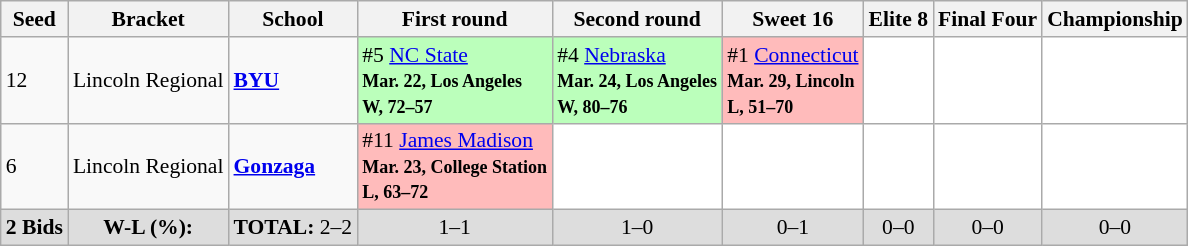<table class="sortable wikitable" style="white-space:nowrap; font-size:90%;">
<tr>
<th>Seed</th>
<th>Bracket</th>
<th>School</th>
<th>First round</th>
<th>Second round</th>
<th>Sweet 16</th>
<th>Elite 8</th>
<th>Final Four</th>
<th>Championship</th>
</tr>
<tr>
<td>12</td>
<td>Lincoln Regional</td>
<td><strong><a href='#'>BYU</a></strong></td>
<td style="background:#bfb;">#5 <a href='#'>NC State</a> <br> <strong><small>Mar. 22, Los Angeles</small></strong> <br> <strong><small>W, 72–57</small></strong></td>
<td style="background:#bfb;">#4 <a href='#'>Nebraska</a> <br> <strong><small>Mar. 24, Los Angeles</small></strong> <br> <strong><small>W, 80–76</small></strong></td>
<td style="background:#fbb;">#1 <a href='#'>Connecticut</a> <br> <strong><small>Mar. 29, Lincoln</small></strong> <br> <strong><small>L, 51–70</small></strong></td>
<td style="background:#fff;"></td>
<td style="background:#fff;"></td>
<td style="background:#fff;"></td>
</tr>
<tr>
<td>6</td>
<td>Lincoln Regional</td>
<td><strong><a href='#'>Gonzaga</a></strong></td>
<td style="background:#fbb;">#11 <a href='#'>James Madison</a> <br> <strong><small>Mar. 23, College Station</small></strong> <br> <strong><small>L, 63–72</small></strong></td>
<td style="background:#fff;"></td>
<td style="background:#fff;"></td>
<td style="background:#fff;"></td>
<td style="background:#fff;"></td>
<td style="background:#fff;"></td>
</tr>
<tr class="sortbottom"  style="text-align:center; background:#ddd;">
<td><strong>2 Bids</strong></td>
<td><strong>W-L (%):</strong></td>
<td><strong>TOTAL:</strong> 2–2 </td>
<td>1–1 </td>
<td>1–0 </td>
<td>0–1 </td>
<td>0–0 </td>
<td>0–0 </td>
<td>0–0 </td>
</tr>
</table>
